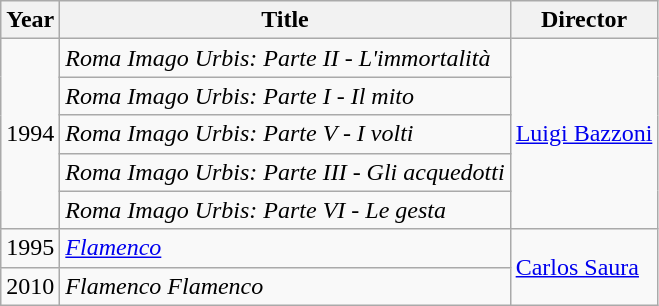<table class="wikitable">
<tr>
<th>Year</th>
<th>Title</th>
<th>Director</th>
</tr>
<tr>
<td rowspan=5>1994</td>
<td><em>Roma Imago Urbis: Parte II - L'immortalità</em></td>
<td rowspan=5><a href='#'>Luigi Bazzoni</a></td>
</tr>
<tr>
<td><em>Roma Imago Urbis: Parte I - Il mito</em></td>
</tr>
<tr>
<td><em>Roma Imago Urbis: Parte V - I volti</em></td>
</tr>
<tr>
<td><em>Roma Imago Urbis: Parte III - Gli acquedotti</em></td>
</tr>
<tr>
<td><em>Roma Imago Urbis: Parte VI - Le gesta</em></td>
</tr>
<tr>
<td>1995</td>
<td><em><a href='#'>Flamenco</a></em></td>
<td rowspan=2><a href='#'>Carlos Saura</a></td>
</tr>
<tr>
<td>2010</td>
<td><em>Flamenco Flamenco</em></td>
</tr>
</table>
